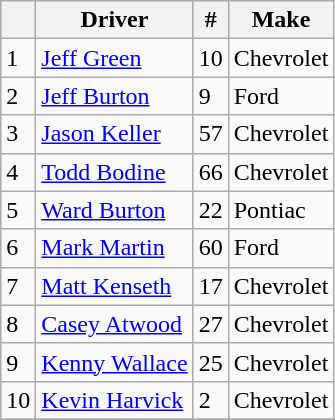<table class="wikitable sortable">
<tr>
<th></th>
<th>Driver</th>
<th>#</th>
<th>Make</th>
</tr>
<tr>
<td>1</td>
<td><a href='#'>Jeff Green</a></td>
<td>10</td>
<td>Chevrolet</td>
</tr>
<tr>
<td>2</td>
<td><a href='#'>Jeff Burton</a></td>
<td>9</td>
<td>Ford</td>
</tr>
<tr>
<td>3</td>
<td><a href='#'>Jason Keller</a></td>
<td>57</td>
<td>Chevrolet</td>
</tr>
<tr>
<td>4</td>
<td><a href='#'>Todd Bodine</a></td>
<td>66</td>
<td>Chevrolet</td>
</tr>
<tr>
<td>5</td>
<td><a href='#'>Ward Burton</a></td>
<td>22</td>
<td>Pontiac</td>
</tr>
<tr>
<td>6</td>
<td><a href='#'>Mark Martin</a></td>
<td>60</td>
<td>Ford</td>
</tr>
<tr>
<td>7</td>
<td><a href='#'>Matt Kenseth</a></td>
<td>17</td>
<td>Chevrolet</td>
</tr>
<tr>
<td>8</td>
<td><a href='#'>Casey Atwood</a></td>
<td>27</td>
<td>Chevrolet</td>
</tr>
<tr>
<td>9</td>
<td><a href='#'>Kenny Wallace</a></td>
<td>25</td>
<td>Chevrolet</td>
</tr>
<tr>
<td>10</td>
<td><a href='#'>Kevin Harvick</a></td>
<td>2</td>
<td>Chevrolet</td>
</tr>
<tr>
</tr>
</table>
